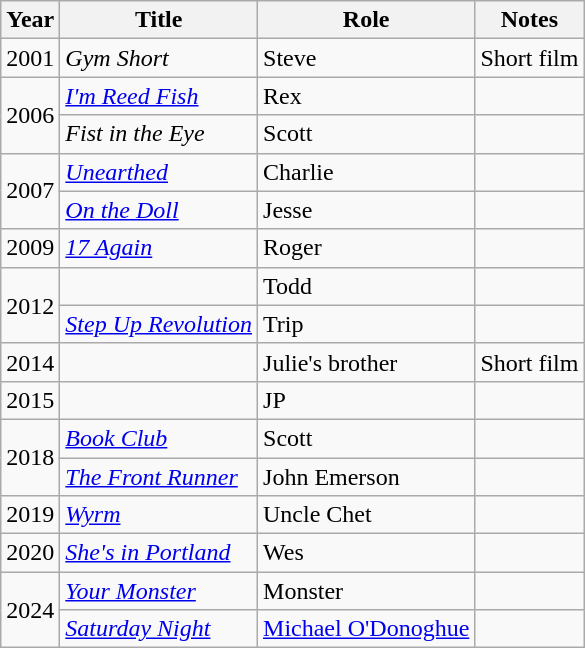<table class="wikitable sortable">
<tr>
<th>Year</th>
<th>Title</th>
<th>Role</th>
<th class="unsortable">Notes</th>
</tr>
<tr>
<td>2001</td>
<td><em>Gym Short</em></td>
<td>Steve</td>
<td>Short film</td>
</tr>
<tr>
<td rowspan=2>2006</td>
<td><em><a href='#'>I'm Reed Fish</a></em></td>
<td>Rex</td>
<td></td>
</tr>
<tr>
<td><em>Fist in the Eye</em></td>
<td>Scott</td>
<td></td>
</tr>
<tr>
<td rowspan=2>2007</td>
<td><em><a href='#'>Unearthed</a></em></td>
<td>Charlie</td>
<td></td>
</tr>
<tr>
<td><em><a href='#'>On the Doll</a></em></td>
<td>Jesse</td>
<td></td>
</tr>
<tr>
<td>2009</td>
<td><em><a href='#'>17 Again</a></em></td>
<td>Roger</td>
<td></td>
</tr>
<tr>
<td rowspan=2>2012</td>
<td><em></em></td>
<td>Todd</td>
<td></td>
</tr>
<tr>
<td><em><a href='#'>Step Up Revolution</a></em></td>
<td>Trip</td>
<td></td>
</tr>
<tr>
<td>2014</td>
<td><em></em></td>
<td>Julie's brother</td>
<td>Short film</td>
</tr>
<tr>
<td>2015</td>
<td><em></em></td>
<td>JP</td>
<td></td>
</tr>
<tr>
<td rowspan=2>2018</td>
<td><em><a href='#'>Book Club</a></em></td>
<td>Scott</td>
<td></td>
</tr>
<tr>
<td><em><a href='#'>The Front Runner</a></em></td>
<td>John Emerson</td>
<td></td>
</tr>
<tr>
<td>2019</td>
<td><em><a href='#'>Wyrm</a></em></td>
<td>Uncle Chet</td>
<td></td>
</tr>
<tr>
<td>2020</td>
<td><em><a href='#'>She's in Portland</a></em></td>
<td>Wes</td>
<td></td>
</tr>
<tr>
<td rowspan="2">2024</td>
<td><em><a href='#'>Your Monster</a></em></td>
<td>Monster</td>
<td></td>
</tr>
<tr>
<td><em><a href='#'>Saturday Night</a></em></td>
<td><a href='#'>Michael O'Donoghue</a></td>
<td></td>
</tr>
</table>
